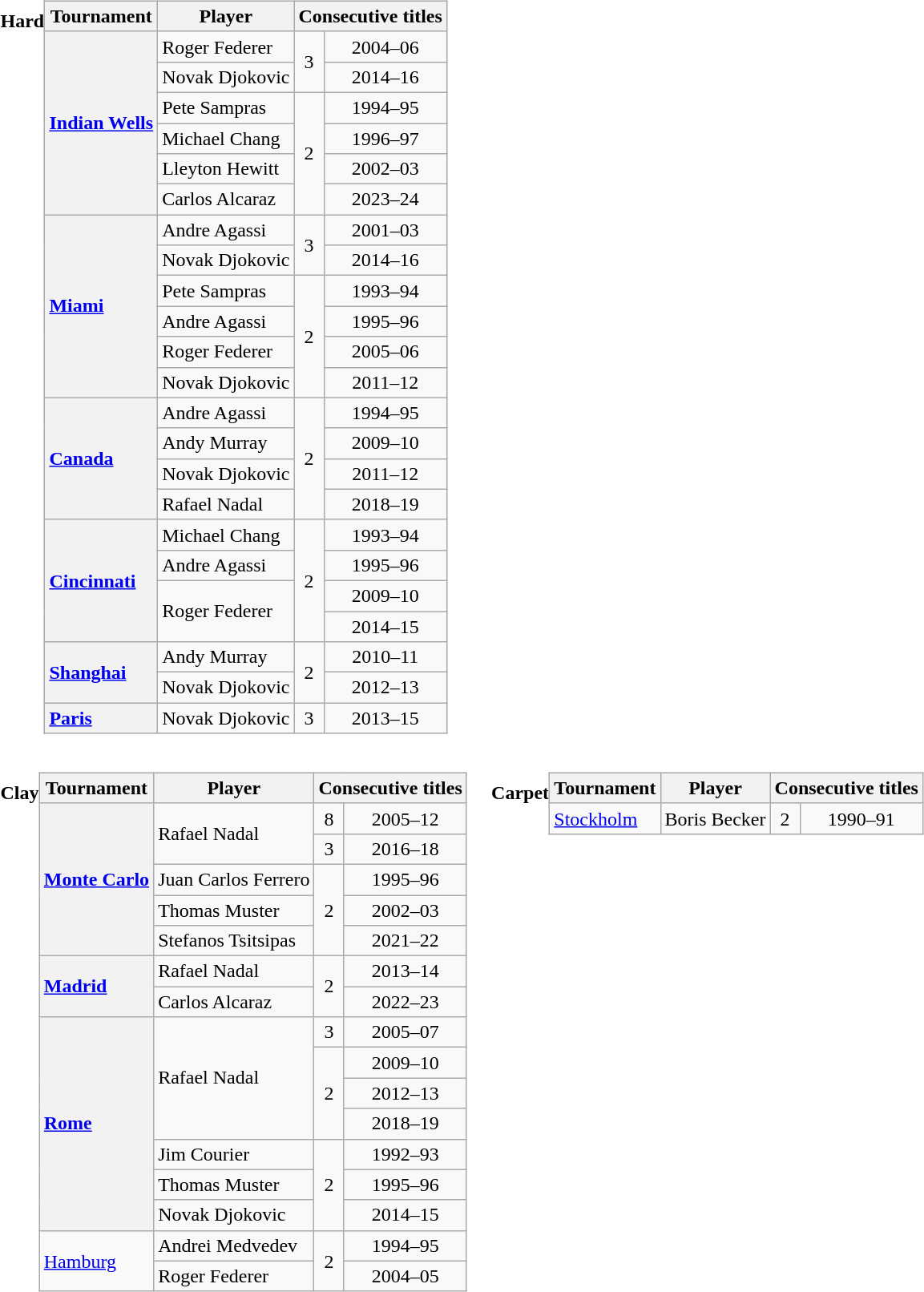<table>
<tr style="vertical-align: top;">
<td><br><strong>Hard</strong><table class="wikitable nowrap" style="display:inline-table">
<tr>
<th scope="col">Tournament</th>
<th scope="col">Player</th>
<th scope="col" colspan="2">Consecutive titles</th>
</tr>
<tr>
<th scope="row" rowspan="6" style="text-align:left;"><a href='#'>Indian Wells</a></th>
<td> Roger Federer</td>
<td rowspan="2" style="text-align:center;">3</td>
<td style="text-align:center;">2004–06</td>
</tr>
<tr>
<td> Novak Djokovic</td>
<td style="text-align:center;">2014–16</td>
</tr>
<tr>
<td> Pete Sampras</td>
<td rowspan="4" style="text-align:center;">2</td>
<td style="text-align:center;">1994–95</td>
</tr>
<tr>
<td> Michael Chang</td>
<td style="text-align:center;">1996–97</td>
</tr>
<tr>
<td> Lleyton Hewitt</td>
<td style="text-align:center;">2002–03</td>
</tr>
<tr>
<td> Carlos Alcaraz</td>
<td style="text-align:center;">2023–24</td>
</tr>
<tr>
<th scope="row" rowspan="6" style="text-align:left;"><a href='#'>Miami</a></th>
<td> Andre Agassi</td>
<td rowspan="2" style="text-align:center;">3</td>
<td style="text-align:center;">2001–03</td>
</tr>
<tr>
<td> Novak Djokovic</td>
<td style="text-align:center;">2014–16</td>
</tr>
<tr>
<td> Pete Sampras</td>
<td rowspan="4" style="text-align:center;">2</td>
<td style="text-align:center;">1993–94</td>
</tr>
<tr>
<td> Andre Agassi</td>
<td style="text-align:center;">1995–96</td>
</tr>
<tr>
<td> Roger Federer</td>
<td style="text-align:center;">2005–06</td>
</tr>
<tr>
<td> Novak Djokovic</td>
<td style="text-align:center;">2011–12</td>
</tr>
<tr>
<th scope="row" rowspan="4" style="text-align:left;"><a href='#'>Canada</a></th>
<td> Andre Agassi</td>
<td rowspan="4" style="text-align:center;">2</td>
<td style="text-align:center;">1994–95</td>
</tr>
<tr>
<td> Andy Murray</td>
<td style="text-align:center;">2009–10</td>
</tr>
<tr>
<td> Novak Djokovic</td>
<td style="text-align:center;">2011–12</td>
</tr>
<tr>
<td> Rafael Nadal</td>
<td style="text-align:center;">2018–19</td>
</tr>
<tr>
<th scope="row" rowspan="4" style="text-align:left;"><a href='#'>Cincinnati</a></th>
<td> Michael Chang</td>
<td rowspan="4" style="text-align:center;">2</td>
<td style="text-align:center;">1993–94</td>
</tr>
<tr>
<td> Andre Agassi</td>
<td style="text-align:center;">1995–96</td>
</tr>
<tr>
<td rowspan="2"> Roger Federer</td>
<td style="text-align:center;">2009–10</td>
</tr>
<tr>
<td style="text-align:center;">2014–15</td>
</tr>
<tr>
<th scope="row" rowspan="2" style="text-align:left;"><a href='#'>Shanghai</a></th>
<td> Andy Murray</td>
<td rowspan="2" style="text-align:center;">2</td>
<td style="text-align:center;">2010–11</td>
</tr>
<tr>
<td> Novak Djokovic</td>
<td style="text-align:center;">2012–13</td>
</tr>
<tr>
<th scope="row" style="text-align:left;"><a href='#'>Paris</a></th>
<td> Novak Djokovic</td>
<td style="text-align:center;">3</td>
<td style="text-align:center;">2013–15</td>
</tr>
</table>
<br><strong>Clay</strong><table class="wikitable nowrap" style="display:inline-table">
<tr>
<th scope="col">Tournament</th>
<th scope="col">Player</th>
<th scope="col" colspan="2">Consecutive titles</th>
</tr>
<tr>
<th scope="row" rowspan=5 style="text-align:left;"><a href='#'>Monte Carlo</a></th>
<td rowspan=2> Rafael Nadal</td>
<td style="text-align:center;">8</td>
<td style="text-align:center;">2005–12</td>
</tr>
<tr>
<td style="text-align:center;">3</td>
<td style="text-align:center;">2016–18</td>
</tr>
<tr>
<td> Juan Carlos Ferrero</td>
<td rowspan="3" style="text-align:center;">2</td>
<td style="text-align:center;">1995–96</td>
</tr>
<tr>
<td> Thomas Muster</td>
<td style="text-align:center;">2002–03</td>
</tr>
<tr>
<td> Stefanos Tsitsipas</td>
<td style="text-align:center;">2021–22</td>
</tr>
<tr>
<th scope="row" rowspan=2 style="text-align:left;"><a href='#'>Madrid</a></th>
<td> Rafael Nadal</td>
<td rowspan=2 style="text-align:center;">2</td>
<td style="text-align:center;">2013–14</td>
</tr>
<tr>
<td> Carlos Alcaraz</td>
<td style="text-align:center;">2022–23</td>
</tr>
<tr>
<th scope="row" rowspan="7" style="text-align:left;"><a href='#'>Rome</a></th>
<td rowspan="4"> Rafael Nadal</td>
<td style="text-align:center;">3</td>
<td style="text-align:center;">2005–07</td>
</tr>
<tr>
<td rowspan="3" style="text-align:center;">2</td>
<td style="text-align:center;">2009–10</td>
</tr>
<tr>
<td style="text-align:center;">2012–13</td>
</tr>
<tr>
<td style="text-align:center;">2018–19</td>
</tr>
<tr>
<td> Jim Courier</td>
<td rowspan="3" style="text-align:center;">2</td>
<td style="text-align:center;">1992–93</td>
</tr>
<tr>
<td> Thomas Muster</td>
<td style="text-align:center;">1995–96</td>
</tr>
<tr>
<td> Novak Djokovic</td>
<td style="text-align:center;">2014–15</td>
</tr>
<tr>
<td rowspan="2"><a href='#'>Hamburg</a></td>
<td> Andrei Medvedev</td>
<td rowspan="2" style="text-align:center;">2</td>
<td style="text-align:center;">1994–95</td>
</tr>
<tr>
<td> Roger Federer</td>
<td style="text-align:center;">2004–05</td>
</tr>
</table>
<strong>Carpet</strong><table class="wikitable nowrap" style="display:inline-table">
<tr>
<th scope="col">Tournament</th>
<th scope="col" style="width:150">Player</th>
<th scope="col" colspan="2">Consecutive titles</th>
</tr>
<tr>
<td><a href='#'>Stockholm</a></td>
<td> Boris Becker</td>
<td style="text-align:center;">2</td>
<td style="text-align:center;">1990–91</td>
</tr>
</table>
</td>
</tr>
</table>
